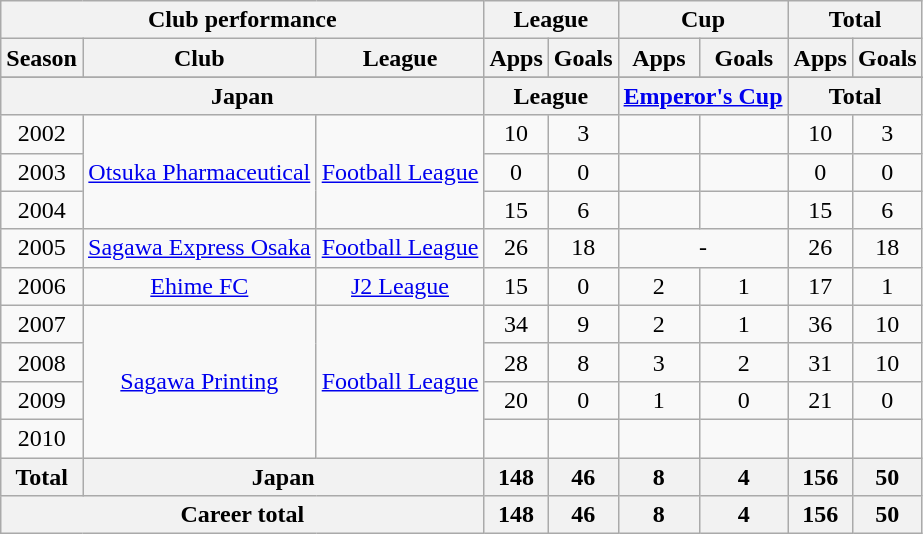<table class="wikitable" style="text-align:center">
<tr>
<th colspan=3>Club performance</th>
<th colspan=2>League</th>
<th colspan=2>Cup</th>
<th colspan=2>Total</th>
</tr>
<tr>
<th>Season</th>
<th>Club</th>
<th>League</th>
<th>Apps</th>
<th>Goals</th>
<th>Apps</th>
<th>Goals</th>
<th>Apps</th>
<th>Goals</th>
</tr>
<tr>
</tr>
<tr>
<th colspan=3>Japan</th>
<th colspan=2>League</th>
<th colspan=2><a href='#'>Emperor's Cup</a></th>
<th colspan=2>Total</th>
</tr>
<tr>
<td>2002</td>
<td rowspan="3"><a href='#'>Otsuka Pharmaceutical</a></td>
<td rowspan="3"><a href='#'>Football League</a></td>
<td>10</td>
<td>3</td>
<td></td>
<td></td>
<td>10</td>
<td>3</td>
</tr>
<tr>
<td>2003</td>
<td>0</td>
<td>0</td>
<td></td>
<td></td>
<td>0</td>
<td>0</td>
</tr>
<tr>
<td>2004</td>
<td>15</td>
<td>6</td>
<td></td>
<td></td>
<td>15</td>
<td>6</td>
</tr>
<tr>
<td>2005</td>
<td><a href='#'>Sagawa Express Osaka</a></td>
<td><a href='#'>Football League</a></td>
<td>26</td>
<td>18</td>
<td colspan="2">-</td>
<td>26</td>
<td>18</td>
</tr>
<tr>
<td>2006</td>
<td><a href='#'>Ehime FC</a></td>
<td><a href='#'>J2 League</a></td>
<td>15</td>
<td>0</td>
<td>2</td>
<td>1</td>
<td>17</td>
<td>1</td>
</tr>
<tr>
<td>2007</td>
<td rowspan="4"><a href='#'>Sagawa Printing</a></td>
<td rowspan="4"><a href='#'>Football League</a></td>
<td>34</td>
<td>9</td>
<td>2</td>
<td>1</td>
<td>36</td>
<td>10</td>
</tr>
<tr>
<td>2008</td>
<td>28</td>
<td>8</td>
<td>3</td>
<td>2</td>
<td>31</td>
<td>10</td>
</tr>
<tr>
<td>2009</td>
<td>20</td>
<td>0</td>
<td>1</td>
<td>0</td>
<td>21</td>
<td>0</td>
</tr>
<tr>
<td>2010</td>
<td></td>
<td></td>
<td></td>
<td></td>
<td></td>
<td></td>
</tr>
<tr>
<th rowspan=1>Total</th>
<th colspan=2>Japan</th>
<th>148</th>
<th>46</th>
<th>8</th>
<th>4</th>
<th>156</th>
<th>50</th>
</tr>
<tr>
<th colspan=3>Career total</th>
<th>148</th>
<th>46</th>
<th>8</th>
<th>4</th>
<th>156</th>
<th>50</th>
</tr>
</table>
